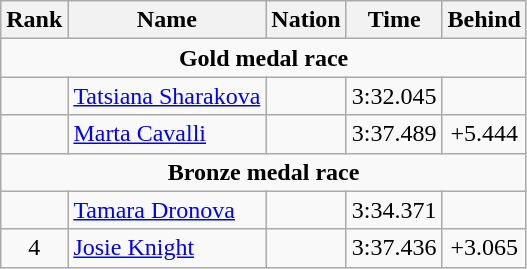<table class="wikitable" style="text-align:center">
<tr>
<th>Rank</th>
<th>Name</th>
<th>Nation</th>
<th>Time</th>
<th>Behind</th>
</tr>
<tr>
<td colspan=5><strong>Gold medal race</strong></td>
</tr>
<tr>
<td></td>
<td align=left><a href='#'>Tatsiana Sharakova</a></td>
<td align=left></td>
<td>3:32.045</td>
<td></td>
</tr>
<tr>
<td></td>
<td align=left><a href='#'>Marta Cavalli</a></td>
<td align=left></td>
<td>3:37.489</td>
<td>+5.444</td>
</tr>
<tr>
<td colspan=5><strong>Bronze medal race</strong></td>
</tr>
<tr>
<td></td>
<td align=left><a href='#'>Tamara Dronova</a></td>
<td align=left></td>
<td>3:34.371</td>
<td></td>
</tr>
<tr>
<td>4</td>
<td align=left><a href='#'>Josie Knight</a></td>
<td align=left></td>
<td>3:37.436</td>
<td>+3.065</td>
</tr>
</table>
